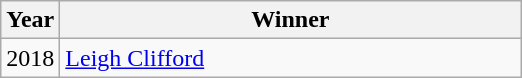<table class="wikitable" style="text-align:left">
<tr>
<th style="width:20px;">Year</th>
<th style="width:300px;">Winner</th>
</tr>
<tr>
<td>2018</td>
<td><a href='#'>Leigh Clifford</a></td>
</tr>
</table>
